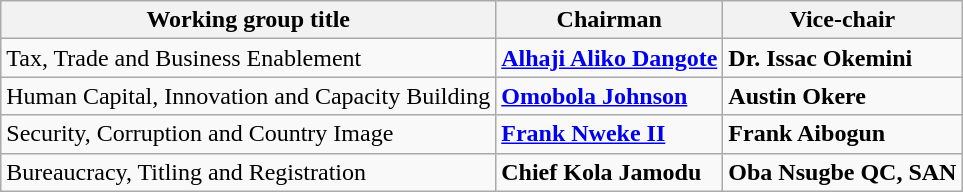<table class="wikitable">
<tr>
<th>Working group title</th>
<th>Chairman</th>
<th>Vice-chair</th>
</tr>
<tr>
<td>Tax, Trade and Business Enablement</td>
<td><strong><a href='#'>Alhaji Aliko Dangote</a></strong></td>
<td><strong>Dr. Issac Okemini</strong></td>
</tr>
<tr>
<td>Human Capital, Innovation and Capacity Building </td>
<td><strong><a href='#'>Omobola Johnson</a></strong></td>
<td><strong>Austin Okere</strong></td>
</tr>
<tr>
<td>Security, Corruption and Country Image</td>
<td><strong><a href='#'>Frank Nweke II</a></strong></td>
<td><strong>Frank Aibogun</strong></td>
</tr>
<tr>
<td>Bureaucracy, Titling and Registration</td>
<td><strong>Chief Kola Jamodu</strong></td>
<td><strong>Oba Nsugbe QC, SAN</strong></td>
</tr>
</table>
